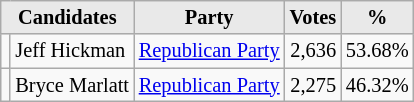<table class=wikitable style="font-size:85%; text-align:right;">
<tr>
<th style="background-color:#E9E9E9" align=center colspan=2>Candidates</th>
<th style="background-color:#E9E9E9" align=center>Party</th>
<th style="background-color:#E9E9E9" align=center>Votes</th>
<th style="background-color:#E9E9E9" align=center>%</th>
</tr>
<tr>
<td></td>
<td align=left>Jeff Hickman</td>
<td align=center><a href='#'>Republican Party</a></td>
<td>2,636</td>
<td>53.68%</td>
</tr>
<tr>
<td></td>
<td align=left>Bryce Marlatt</td>
<td align=center><a href='#'>Republican Party</a></td>
<td>2,275</td>
<td>46.32%</td>
</tr>
</table>
